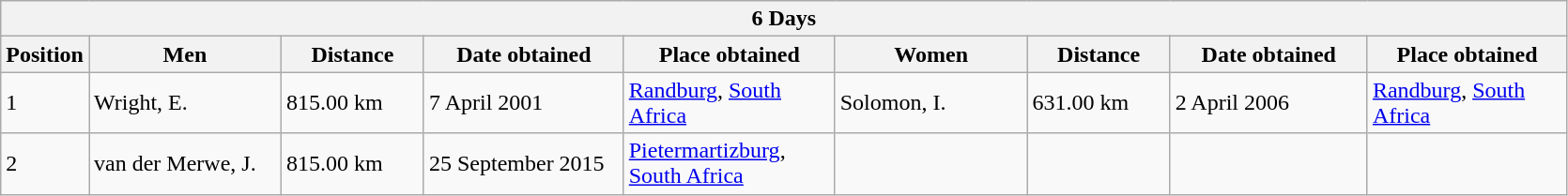<table class="wikitable sortable" width=1113px style= border: 1px>
<tr>
<th colspan="9">6 Days</th>
</tr>
<tr>
<th style="white-space: nowrap;"  width="20">Position</th>
<th width="148">Men</th>
<th width="100">Distance</th>
<th width="150">Date obtained</th>
<th width="150">Place obtained</th>
<th width="145">Women</th>
<th width="100">Distance</th>
<th width="150">Date obtained</th>
<th width="150">Place obtained</th>
</tr>
<tr>
<td>1</td>
<td>Wright, E.</td>
<td>815.00 km</td>
<td>7 April 2001</td>
<td><a href='#'>Randburg</a>, <a href='#'>South Africa</a></td>
<td>Solomon, I.</td>
<td>631.00 km</td>
<td>2 April 2006</td>
<td><a href='#'>Randburg</a>, <a href='#'>South Africa</a></td>
</tr>
<tr>
<td>2</td>
<td>van der Merwe,  J.</td>
<td>815.00 km</td>
<td>25 September 2015</td>
<td><a href='#'>Pietermartizburg</a>, <a href='#'>South Africa</a></td>
<td></td>
<td></td>
<td></td>
<td></td>
</tr>
</table>
